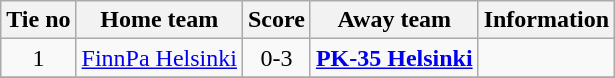<table class="wikitable" style="text-align:center">
<tr>
<th style= width="40px">Tie no</th>
<th style= width="150px">Home team</th>
<th style= width="60px">Score</th>
<th style= width="150px">Away team</th>
<th style= width="30px">Information</th>
</tr>
<tr>
<td>1</td>
<td><a href='#'>FinnPa Helsinki</a></td>
<td>0-3</td>
<td><strong><a href='#'>PK-35 Helsinki</a></strong></td>
<td></td>
</tr>
<tr>
</tr>
</table>
